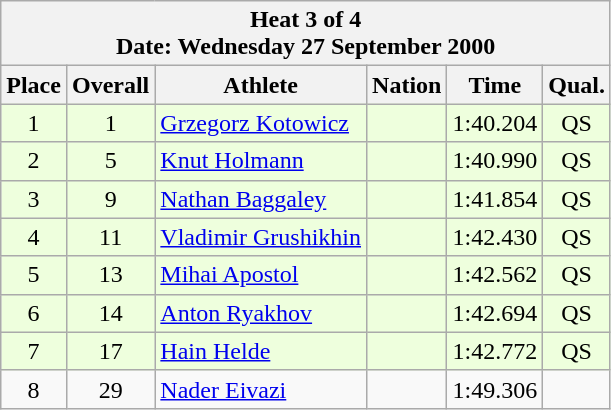<table class="wikitable sortable">
<tr>
<th colspan=6>Heat 3 of 4 <br> Date: Wednesday 27 September 2000</th>
</tr>
<tr>
<th rowspan=1>Place</th>
<th rowspan=1>Overall</th>
<th rowspan=1>Athlete</th>
<th rowspan=1>Nation</th>
<th rowspan=1>Time</th>
<th rowspan=1>Qual.</th>
</tr>
<tr bgcolor = "eeffdd">
<td align="center">1</td>
<td align="center">1</td>
<td align="left"><a href='#'>Grzegorz Kotowicz</a></td>
<td align="left"></td>
<td align="center">1:40.204</td>
<td align="center">QS</td>
</tr>
<tr bgcolor = "eeffdd">
<td align="center">2</td>
<td align="center">5</td>
<td align="left"><a href='#'>Knut Holmann</a></td>
<td align="left"></td>
<td align="center">1:40.990</td>
<td align="center">QS</td>
</tr>
<tr bgcolor = "eeffdd">
<td align="center">3</td>
<td align="center">9</td>
<td align="left"><a href='#'>Nathan Baggaley</a></td>
<td align="left"></td>
<td align="center">1:41.854</td>
<td align="center">QS</td>
</tr>
<tr bgcolor = "eeffdd">
<td align="center">4</td>
<td align="center">11</td>
<td align="left"><a href='#'>Vladimir Grushikhin</a></td>
<td align="left"></td>
<td align="center">1:42.430</td>
<td align="center">QS</td>
</tr>
<tr bgcolor = "eeffdd">
<td align="center">5</td>
<td align="center">13</td>
<td align="left"><a href='#'>Mihai Apostol</a></td>
<td align="left"></td>
<td align="center">1:42.562</td>
<td align="center">QS</td>
</tr>
<tr bgcolor = "eeffdd">
<td align="center">6</td>
<td align="center">14</td>
<td align="left"><a href='#'>Anton Ryakhov</a></td>
<td align="left"></td>
<td align="center">1:42.694</td>
<td align="center">QS</td>
</tr>
<tr bgcolor = "eeffdd">
<td align="center">7</td>
<td align="center">17</td>
<td align="left"><a href='#'>Hain Helde</a></td>
<td align="left"></td>
<td align="center">1:42.772</td>
<td align="center">QS</td>
</tr>
<tr>
<td align="center">8</td>
<td align="center">29</td>
<td align="left"><a href='#'>Nader Eivazi</a></td>
<td align="left"></td>
<td align="center">1:49.306</td>
<td align="center"></td>
</tr>
</table>
